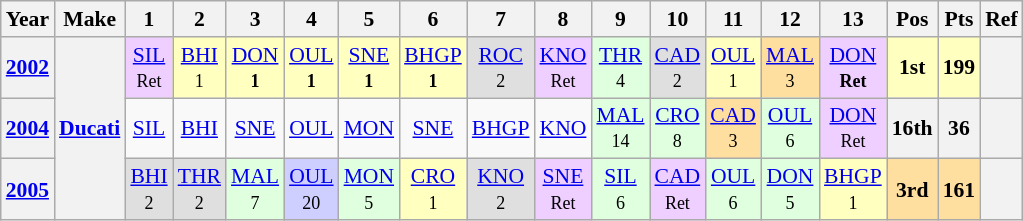<table class="wikitable" style="text-align:center; font-size:90%">
<tr>
<th>Year</th>
<th>Make</th>
<th>1</th>
<th>2</th>
<th>3</th>
<th>4</th>
<th>5</th>
<th>6</th>
<th>7</th>
<th>8</th>
<th>9</th>
<th>10</th>
<th>11</th>
<th>12</th>
<th>13</th>
<th>Pos</th>
<th>Pts</th>
<th>Ref</th>
</tr>
<tr>
<th><a href='#'>2002</a></th>
<th rowspan=3><a href='#'>Ducati</a></th>
<td style="background:#EFCFFF;"><a href='#'>SIL</a><br><small>Ret</small></td>
<td style="background:#FFFFBF;"><a href='#'>BHI</a> <br><small>1</small></td>
<td style="background:#FFFFBF;"><a href='#'>DON</a><br><small><strong>1</strong></small></td>
<td style="background:#FFFFBF;"><a href='#'>OUL</a><br><small><strong>1</strong></small></td>
<td style="background:#FFFFBF;"><a href='#'>SNE</a><br><small><strong>1</strong></small></td>
<td style="background:#FFFFBF;"><a href='#'>BHGP</a><br><small><strong>1</strong></small></td>
<td style="background:#DFDFDF;"><a href='#'>ROC</a> <br><small>2</small></td>
<td style="background:#EFCFFF;"><a href='#'>KNO</a><br><small>Ret</small></td>
<td style="background:#DFFFDF;"><a href='#'>THR</a><br><small>4</small></td>
<td style="background:#DFDFDF;"><a href='#'>CAD</a> <br><small>2</small></td>
<td style="background:#FFFFBF;"><a href='#'>OUL</a><br><small>1</small></td>
<td style="background:#FFDF9F;"><a href='#'>MAL</a><br><small>3</small></td>
<td style="background:#EFCFFF;"><a href='#'>DON</a><br><small><strong>Ret</strong></small></td>
<td style="background:#FFFFBF;"><strong>1st</strong></td>
<td style="background:#FFFFBF;"><strong>199</strong></td>
<th></th>
</tr>
<tr>
<th><a href='#'>2004</a></th>
<td><a href='#'>SIL</a></td>
<td><a href='#'>BHI</a></td>
<td><a href='#'>SNE</a></td>
<td><a href='#'>OUL</a></td>
<td><a href='#'>MON</a></td>
<td><a href='#'>SNE</a></td>
<td><a href='#'>BHGP</a></td>
<td><a href='#'>KNO</a></td>
<td style="background:#DFFFDF;"><a href='#'>MAL</a><br><small>14</small></td>
<td style="background:#DFFFDF;"><a href='#'>CRO</a><br><small>8</small></td>
<td style="background:#FFDF9F;"><a href='#'>CAD</a><br><small>3</small></td>
<td style="background:#DFFFDF;"><a href='#'>OUL</a><br><small>6</small></td>
<td style="background:#EFCFFF;"><a href='#'>DON</a><br><small>Ret</small></td>
<th>16th</th>
<th>36</th>
<th></th>
</tr>
<tr>
<th><a href='#'>2005</a></th>
<td style="background:#DFDFDF;"><a href='#'>BHI</a><br><small>2</small></td>
<td style="background:#DFDFDF;"><a href='#'>THR</a><br><small>2</small></td>
<td style="background:#DFFFDF;"><a href='#'>MAL</a><br><small>7</small></td>
<td style="background:#CFCFFF;"><a href='#'>OUL</a><br><small>20</small></td>
<td style="background:#DFFFDF;"><a href='#'>MON</a><br><small>5</small></td>
<td style="background:#FFFFBF;"><a href='#'>CRO</a><br><small>1</small></td>
<td style="background:#DFDFDF;"><a href='#'>KNO</a><br><small>2</small></td>
<td style="background:#EFCFFF;"><a href='#'>SNE</a><br><small>Ret</small></td>
<td style="background:#DFFFDF;"><a href='#'>SIL</a><br><small>6</small></td>
<td style="background:#EFCFFF;"><a href='#'>CAD</a><br><small>Ret</small></td>
<td style="background:#DFFFDF;"><a href='#'>OUL</a><br><small>6</small></td>
<td style="background:#DFFFDF;"><a href='#'>DON</a><br><small>5</small></td>
<td style="background:#FFFFBF;"><a href='#'>BHGP</a><br><small>1</small></td>
<td style="background:#FFDF9F;"><strong>3rd</strong></td>
<td style="background:#FFDF9F;"><strong>161</strong></td>
<th></th>
</tr>
</table>
